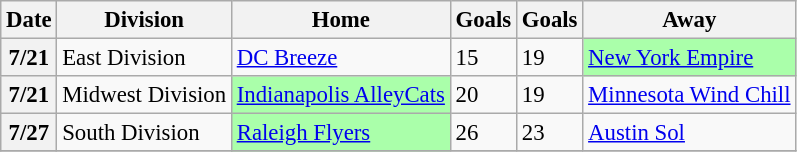<table class="wikitable" style="font-size: 95%;">
<tr>
<th>Date</th>
<th>Division</th>
<th>Home</th>
<th>Goals</th>
<th>Goals</th>
<th>Away</th>
</tr>
<tr>
<th>7/21</th>
<td>East Division</td>
<td><a href='#'>DC Breeze</a></td>
<td>15</td>
<td>19</td>
<td style="background:#afa"><a href='#'>New York Empire</a></td>
</tr>
<tr>
<th>7/21</th>
<td>Midwest Division</td>
<td style="background:#afa"><a href='#'>Indianapolis AlleyCats</a></td>
<td>20</td>
<td>19</td>
<td><a href='#'>Minnesota Wind Chill</a></td>
</tr>
<tr>
<th>7/27</th>
<td>South Division</td>
<td style="background:#afa"><a href='#'>Raleigh Flyers</a></td>
<td>26</td>
<td>23</td>
<td><a href='#'>Austin Sol</a></td>
</tr>
<tr>
</tr>
</table>
